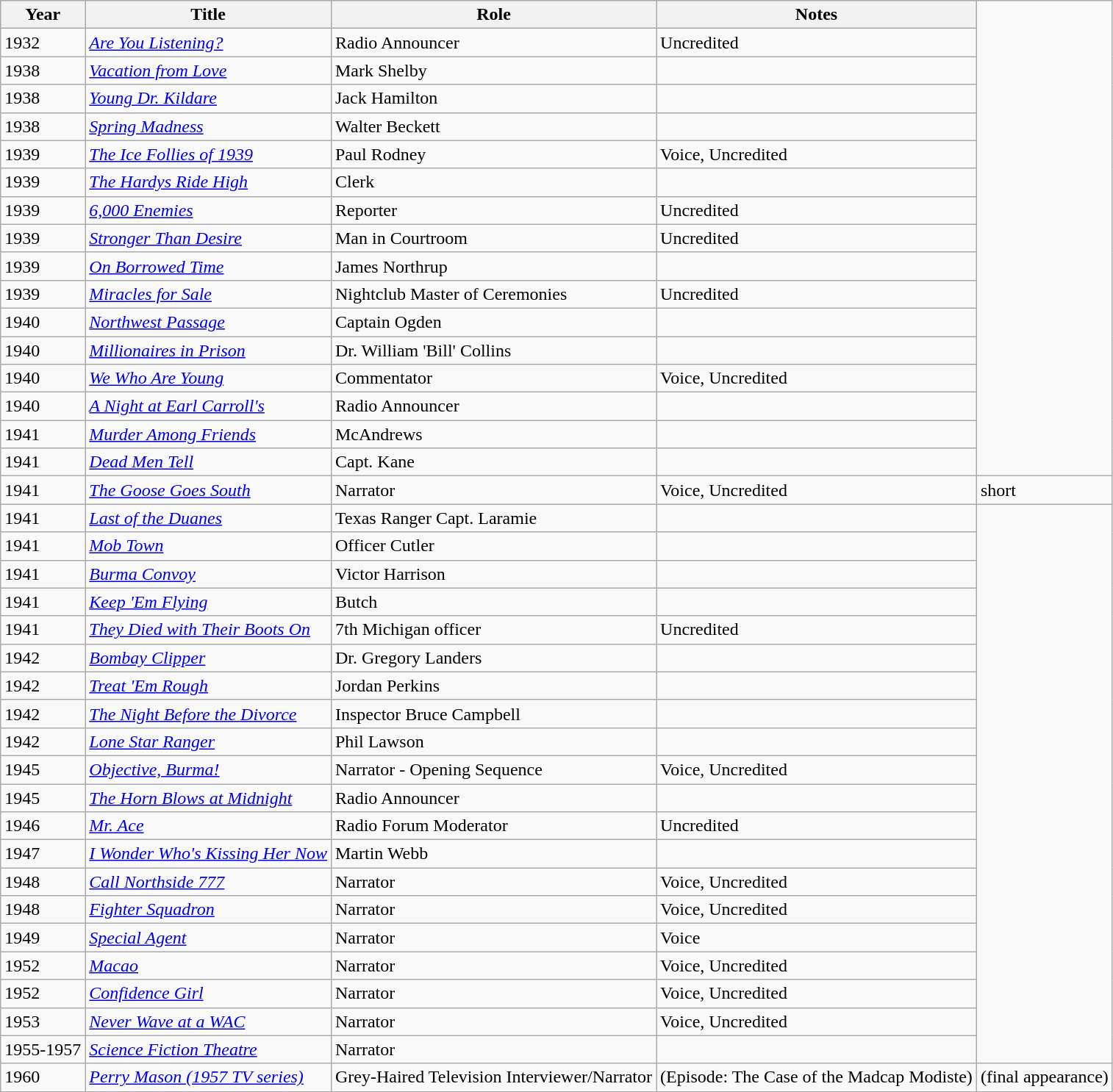<table class="wikitable">
<tr>
<th>Year</th>
<th>Title</th>
<th>Role</th>
<th>Notes</th>
</tr>
<tr>
<td>1932</td>
<td><em><a href='#'>Are You Listening?</a></em></td>
<td>Radio Announcer</td>
<td>Uncredited</td>
</tr>
<tr>
<td>1938</td>
<td><em><a href='#'>Vacation from Love</a></em></td>
<td>Mark Shelby</td>
<td></td>
</tr>
<tr>
<td>1938</td>
<td><em><a href='#'>Young Dr. Kildare</a></em></td>
<td>Jack Hamilton</td>
<td></td>
</tr>
<tr>
<td>1938</td>
<td><em><a href='#'>Spring Madness</a></em></td>
<td>Walter Beckett</td>
<td></td>
</tr>
<tr>
<td>1939</td>
<td><em><a href='#'>The Ice Follies of 1939</a></em></td>
<td>Paul Rodney</td>
<td>Voice, Uncredited</td>
</tr>
<tr>
<td>1939</td>
<td><em><a href='#'>The Hardys Ride High</a></em></td>
<td>Clerk</td>
<td></td>
</tr>
<tr>
<td>1939</td>
<td><em><a href='#'>6,000 Enemies</a></em></td>
<td>Reporter</td>
<td>Uncredited</td>
</tr>
<tr>
<td>1939</td>
<td><em><a href='#'>Stronger Than Desire</a></em></td>
<td>Man in Courtroom</td>
<td>Uncredited</td>
</tr>
<tr>
<td>1939</td>
<td><em><a href='#'>On Borrowed Time</a></em></td>
<td>James Northrup</td>
<td></td>
</tr>
<tr>
<td>1939</td>
<td><em><a href='#'>Miracles for Sale</a></em></td>
<td>Nightclub Master of Ceremonies</td>
<td>Uncredited</td>
</tr>
<tr>
<td>1940</td>
<td><em><a href='#'>Northwest Passage</a></em></td>
<td>Captain Ogden</td>
<td></td>
</tr>
<tr>
<td>1940</td>
<td><em><a href='#'>Millionaires in Prison</a></em></td>
<td>Dr. William 'Bill' Collins</td>
<td></td>
</tr>
<tr>
<td>1940</td>
<td><em><a href='#'>We Who Are Young</a></em></td>
<td>Commentator</td>
<td>Voice, Uncredited</td>
</tr>
<tr>
<td>1940</td>
<td><em><a href='#'>A Night at Earl Carroll's</a></em></td>
<td>Radio Announcer</td>
<td></td>
</tr>
<tr>
<td>1941</td>
<td><em><a href='#'>Murder Among Friends</a></em></td>
<td>McAndrews</td>
<td></td>
</tr>
<tr>
<td>1941</td>
<td><em><a href='#'>Dead Men Tell</a></em></td>
<td>Capt. Kane</td>
<td></td>
</tr>
<tr>
<td>1941</td>
<td><em><a href='#'>The Goose Goes South</a></em></td>
<td>Narrator</td>
<td>Voice, Uncredited</td>
<td>short</td>
</tr>
<tr>
<td>1941</td>
<td><em><a href='#'>Last of the Duanes</a></em></td>
<td>Texas Ranger Capt. Laramie</td>
<td></td>
</tr>
<tr>
<td>1941</td>
<td><em><a href='#'>Mob Town</a></em></td>
<td>Officer Cutler</td>
<td></td>
</tr>
<tr>
<td>1941</td>
<td><em><a href='#'>Burma Convoy</a></em></td>
<td>Victor Harrison</td>
<td></td>
</tr>
<tr>
<td>1941</td>
<td><em><a href='#'>Keep 'Em Flying</a></em></td>
<td>Butch</td>
<td></td>
</tr>
<tr>
<td>1941</td>
<td><em><a href='#'>They Died with Their Boots On</a></em></td>
<td>7th Michigan officer</td>
<td>Uncredited</td>
</tr>
<tr>
<td>1942</td>
<td><em><a href='#'>Bombay Clipper</a></em></td>
<td>Dr. Gregory Landers</td>
<td></td>
</tr>
<tr>
<td>1942</td>
<td><em><a href='#'>Treat 'Em Rough</a></em></td>
<td>Jordan Perkins</td>
<td></td>
</tr>
<tr>
<td>1942</td>
<td><em><a href='#'>The Night Before the Divorce</a></em></td>
<td>Inspector Bruce Campbell</td>
<td></td>
</tr>
<tr>
<td>1942</td>
<td><em><a href='#'>Lone Star Ranger</a></em></td>
<td>Phil Lawson</td>
<td></td>
</tr>
<tr>
<td>1945</td>
<td><em><a href='#'>Objective, Burma!</a></em></td>
<td>Narrator - Opening Sequence</td>
<td>Voice, Uncredited</td>
</tr>
<tr>
<td>1945</td>
<td><em><a href='#'>The Horn Blows at Midnight</a></em></td>
<td>Radio Announcer</td>
<td></td>
</tr>
<tr>
<td>1946</td>
<td><em><a href='#'>Mr. Ace</a></em></td>
<td>Radio Forum Moderator</td>
<td>Uncredited</td>
</tr>
<tr>
<td>1947</td>
<td><em><a href='#'>I Wonder Who's Kissing Her Now</a></em></td>
<td>Martin Webb</td>
<td></td>
</tr>
<tr>
<td>1948</td>
<td><em><a href='#'>Call Northside 777</a></em></td>
<td>Narrator</td>
<td>Voice, Uncredited</td>
</tr>
<tr>
<td>1948</td>
<td><em><a href='#'>Fighter Squadron</a></em></td>
<td>Narrator</td>
<td>Voice, Uncredited</td>
</tr>
<tr>
<td>1949</td>
<td><em><a href='#'>Special Agent</a></em></td>
<td>Narrator</td>
<td>Voice</td>
</tr>
<tr>
<td>1952</td>
<td><em><a href='#'>Macao</a></em></td>
<td>Narrator</td>
<td>Voice, Uncredited</td>
</tr>
<tr>
<td>1952</td>
<td><em><a href='#'>Confidence Girl</a></em></td>
<td>Narrator</td>
<td>Voice, Uncredited</td>
</tr>
<tr>
<td>1953</td>
<td><em><a href='#'>Never Wave at a WAC</a></em></td>
<td>Narrator</td>
<td>Voice, Uncredited</td>
</tr>
<tr>
<td>1955-1957</td>
<td><em><a href='#'>Science Fiction Theatre</a></em></td>
<td>Narrator</td>
<td></td>
</tr>
<tr>
<td>1960</td>
<td><em><a href='#'>Perry Mason (1957 TV series)</a></em></td>
<td>Grey-Haired Television Interviewer/Narrator</td>
<td>(Episode: The Case of the Madcap Modiste)</td>
<td>(final appearance)</td>
</tr>
</table>
